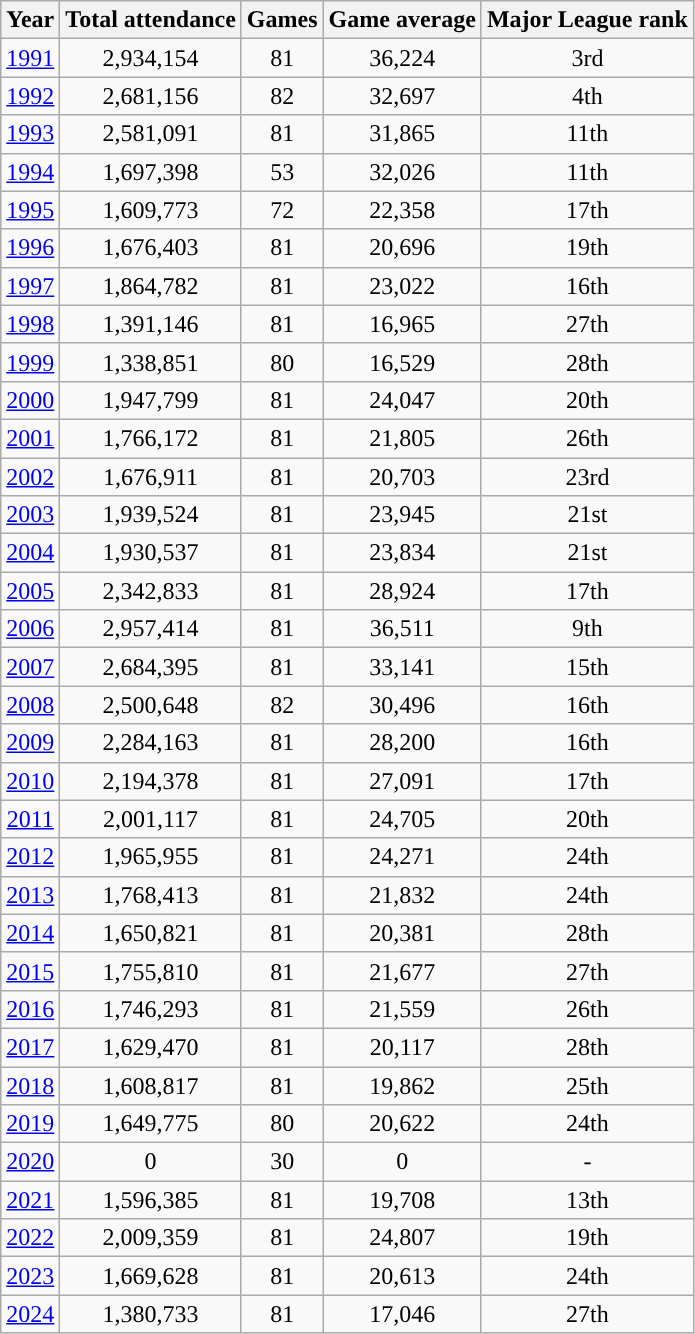<table class="wikitable sortable" style="text-align:center">
<tr>
<th>Year</th>
<th>Total attendance</th>
<th>Games</th>
<th>Game average</th>
<th>Major League rank</th>
</tr>
<tr>
<td><a href='#'>1991</a></td>
<td>2,934,154</td>
<td>81</td>
<td>36,224</td>
<td>3rd</td>
</tr>
<tr>
<td><a href='#'>1992</a></td>
<td>2,681,156</td>
<td>82</td>
<td>32,697</td>
<td>4th</td>
</tr>
<tr>
<td><a href='#'>1993</a></td>
<td>2,581,091</td>
<td>81</td>
<td>31,865</td>
<td>11th</td>
</tr>
<tr>
<td><a href='#'>1994</a></td>
<td>1,697,398</td>
<td>53</td>
<td>32,026</td>
<td>11th</td>
</tr>
<tr>
<td><a href='#'>1995</a></td>
<td>1,609,773</td>
<td>72</td>
<td>22,358</td>
<td>17th</td>
</tr>
<tr>
<td><a href='#'>1996</a></td>
<td>1,676,403</td>
<td>81</td>
<td>20,696</td>
<td>19th</td>
</tr>
<tr>
<td><a href='#'>1997</a></td>
<td>1,864,782</td>
<td>81</td>
<td>23,022</td>
<td>16th</td>
</tr>
<tr>
<td><a href='#'>1998</a></td>
<td>1,391,146</td>
<td>81</td>
<td>16,965</td>
<td>27th</td>
</tr>
<tr>
<td><a href='#'>1999</a></td>
<td>1,338,851</td>
<td>80</td>
<td>16,529</td>
<td>28th</td>
</tr>
<tr>
<td><a href='#'>2000</a></td>
<td>1,947,799</td>
<td>81</td>
<td>24,047</td>
<td>20th</td>
</tr>
<tr>
<td><a href='#'>2001</a></td>
<td>1,766,172</td>
<td>81</td>
<td>21,805</td>
<td>26th</td>
</tr>
<tr>
<td><a href='#'>2002</a></td>
<td>1,676,911</td>
<td>81</td>
<td>20,703</td>
<td>23rd</td>
</tr>
<tr>
<td><a href='#'>2003</a></td>
<td>1,939,524</td>
<td>81</td>
<td>23,945</td>
<td>21st</td>
</tr>
<tr>
<td><a href='#'>2004</a></td>
<td>1,930,537</td>
<td>81</td>
<td>23,834</td>
<td>21st</td>
</tr>
<tr>
<td><a href='#'>2005</a></td>
<td>2,342,833</td>
<td>81</td>
<td>28,924</td>
<td>17th</td>
</tr>
<tr>
<td><a href='#'>2006</a></td>
<td>2,957,414</td>
<td>81</td>
<td>36,511</td>
<td>9th</td>
</tr>
<tr>
<td><a href='#'>2007</a></td>
<td>2,684,395</td>
<td>81</td>
<td>33,141</td>
<td>15th</td>
</tr>
<tr>
<td><a href='#'>2008</a></td>
<td>2,500,648</td>
<td>82</td>
<td>30,496</td>
<td>16th</td>
</tr>
<tr>
<td><a href='#'>2009</a></td>
<td>2,284,163</td>
<td>81</td>
<td>28,200</td>
<td>16th</td>
</tr>
<tr>
<td><a href='#'>2010</a></td>
<td>2,194,378</td>
<td>81</td>
<td>27,091</td>
<td>17th</td>
</tr>
<tr>
<td><a href='#'>2011</a></td>
<td>2,001,117</td>
<td>81</td>
<td>24,705</td>
<td>20th</td>
</tr>
<tr>
<td><a href='#'>2012</a></td>
<td>1,965,955</td>
<td>81</td>
<td>24,271</td>
<td>24th</td>
</tr>
<tr>
<td><a href='#'>2013</a></td>
<td>1,768,413</td>
<td>81</td>
<td>21,832</td>
<td>24th</td>
</tr>
<tr>
<td><a href='#'>2014</a></td>
<td>1,650,821</td>
<td>81</td>
<td>20,381</td>
<td>28th</td>
</tr>
<tr>
<td><a href='#'>2015</a></td>
<td>1,755,810</td>
<td>81</td>
<td>21,677</td>
<td>27th</td>
</tr>
<tr>
<td><a href='#'>2016</a></td>
<td>1,746,293</td>
<td>81</td>
<td>21,559</td>
<td>26th</td>
</tr>
<tr>
<td><a href='#'>2017</a></td>
<td>1,629,470</td>
<td>81</td>
<td>20,117</td>
<td>28th</td>
</tr>
<tr>
<td><a href='#'>2018</a></td>
<td>1,608,817</td>
<td>81</td>
<td>19,862</td>
<td>25th</td>
</tr>
<tr>
<td><a href='#'>2019</a></td>
<td>1,649,775</td>
<td>80</td>
<td>20,622</td>
<td>24th</td>
</tr>
<tr>
<td><a href='#'>2020</a></td>
<td>0</td>
<td>30</td>
<td>0</td>
<td>-</td>
</tr>
<tr>
<td><a href='#'>2021</a></td>
<td>1,596,385</td>
<td>81</td>
<td>19,708</td>
<td>13th</td>
</tr>
<tr>
<td><a href='#'>2022</a></td>
<td>2,009,359</td>
<td>81</td>
<td>24,807</td>
<td>19th</td>
</tr>
<tr>
<td><a href='#'>2023</a></td>
<td>1,669,628</td>
<td>81</td>
<td>20,613</td>
<td>24th</td>
</tr>
<tr>
<td><a href='#'>2024</a></td>
<td>1,380,733</td>
<td>81</td>
<td>17,046</td>
<td>27th</td>
</tr>
</table>
